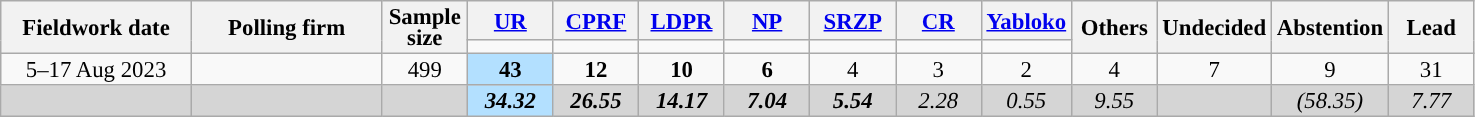<table class=wikitable style="font-size:95%; line-height:14px; text-align:center">
<tr>
<th style=width:120px; rowspan=2>Fieldwork date</th>
<th style=width:120px; rowspan=2>Polling firm</th>
<th style=width:50px; rowspan=2>Sample<br>size</th>
<th style="width:50px;"><a href='#'>UR</a></th>
<th style="width:50px;"><a href='#'>CPRF</a></th>
<th style="width:50px;"><a href='#'>LDPR</a></th>
<th style="width:50px;"><a href='#'>NP</a></th>
<th style="width:50px;"><a href='#'>SRZP</a></th>
<th style="width:50px;"><a href='#'>CR</a></th>
<th style="width:50px;"><a href='#'>Yabloko</a></th>
<th style="width:50px;" rowspan=2>Others</th>
<th style="width:50px;" rowspan=2>Undecided</th>
<th style="width:50px;" rowspan=2>Abstention</th>
<th style="width:50px;" rowspan="2">Lead</th>
</tr>
<tr>
<td bgcolor=></td>
<td bgcolor=></td>
<td bgcolor=></td>
<td bgcolor=></td>
<td bgcolor=></td>
<td bgcolor=></td>
<td bgcolor=></td>
</tr>
<tr>
<td>5–17 Aug 2023</td>
<td></td>
<td>499</td>
<td style="background:#B3E0FF"><strong>43</strong></td>
<td><strong>12</strong></td>
<td><strong>10</strong></td>
<td><strong>6</strong></td>
<td>4</td>
<td>3</td>
<td>2</td>
<td>4</td>
<td>7</td>
<td>9</td>
<td style="background:">31</td>
</tr>
<tr style="background:#D5D5D5">
<td></td>
<td></td>
<td></td>
<td style="background:#B3E0FF"><strong><em>34.32</em></strong></td>
<td><strong><em>26.55</em></strong></td>
<td><strong><em>14.17</em></strong></td>
<td><strong><em>7.04</em></strong></td>
<td><strong><em>5.54</em></strong></td>
<td><em>2.28</em></td>
<td><em>0.55</em></td>
<td><em>9.55</em></td>
<td></td>
<td><em>(58.35)</em></td>
<td style="background:"><em>7.77</em></td>
</tr>
</table>
